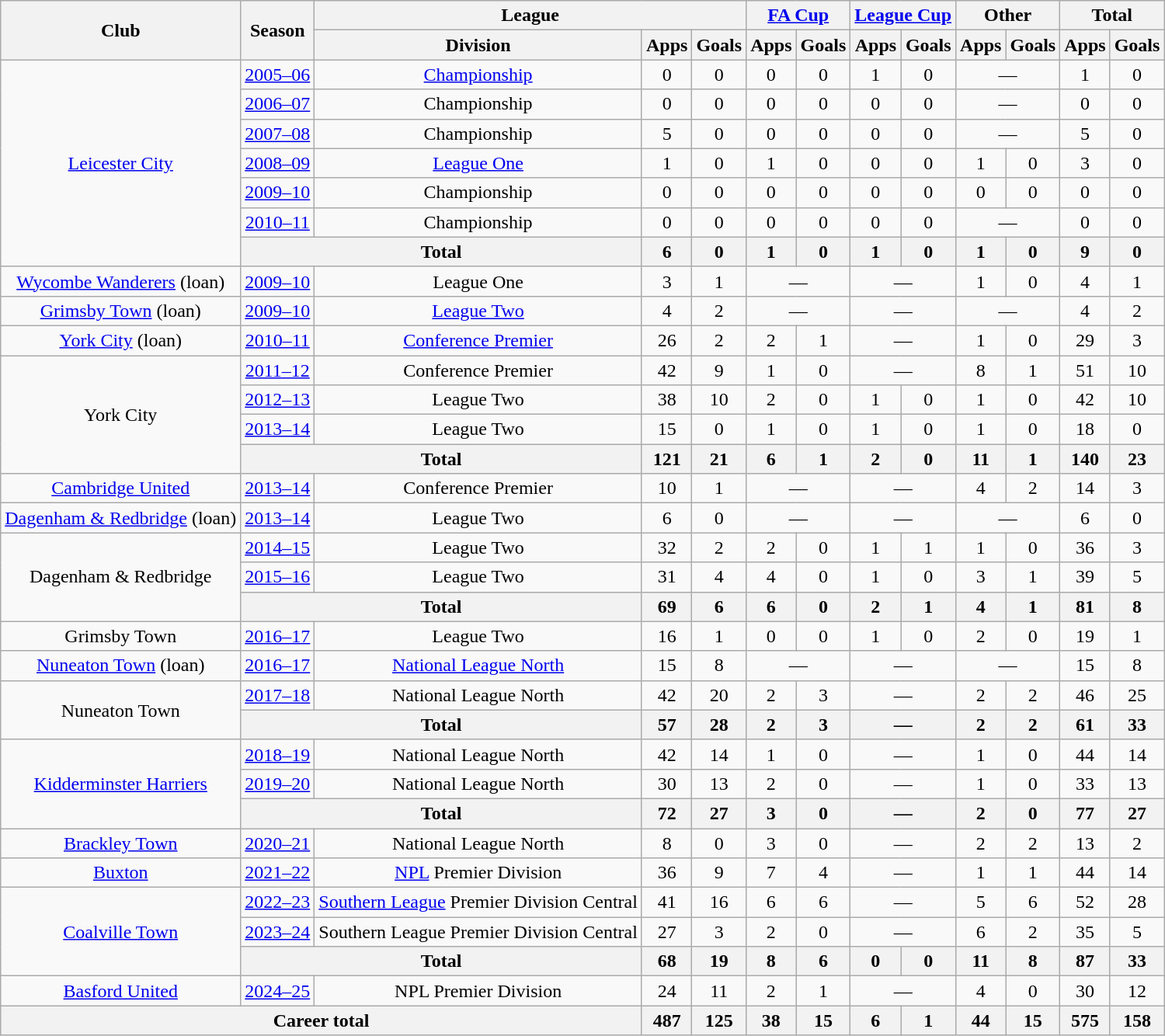<table class=wikitable style="text-align: center">
<tr>
<th rowspan=2>Club</th>
<th rowspan=2>Season</th>
<th colspan=3>League</th>
<th colspan=2><a href='#'>FA Cup</a></th>
<th colspan=2><a href='#'>League Cup</a></th>
<th colspan=2>Other</th>
<th colspan=2>Total</th>
</tr>
<tr>
<th>Division</th>
<th>Apps</th>
<th>Goals</th>
<th>Apps</th>
<th>Goals</th>
<th>Apps</th>
<th>Goals</th>
<th>Apps</th>
<th>Goals</th>
<th>Apps</th>
<th>Goals</th>
</tr>
<tr>
<td rowspan=7><a href='#'>Leicester City</a></td>
<td><a href='#'>2005–06</a></td>
<td><a href='#'>Championship</a></td>
<td>0</td>
<td>0</td>
<td>0</td>
<td>0</td>
<td>1</td>
<td>0</td>
<td colspan=2>—</td>
<td>1</td>
<td>0</td>
</tr>
<tr>
<td><a href='#'>2006–07</a></td>
<td>Championship</td>
<td>0</td>
<td>0</td>
<td>0</td>
<td>0</td>
<td>0</td>
<td>0</td>
<td colspan=2>—</td>
<td>0</td>
<td>0</td>
</tr>
<tr>
<td><a href='#'>2007–08</a></td>
<td>Championship</td>
<td>5</td>
<td>0</td>
<td>0</td>
<td>0</td>
<td>0</td>
<td>0</td>
<td colspan=2>—</td>
<td>5</td>
<td>0</td>
</tr>
<tr>
<td><a href='#'>2008–09</a></td>
<td><a href='#'>League One</a></td>
<td>1</td>
<td>0</td>
<td>1</td>
<td>0</td>
<td>0</td>
<td>0</td>
<td>1</td>
<td>0</td>
<td>3</td>
<td>0</td>
</tr>
<tr>
<td><a href='#'>2009–10</a></td>
<td>Championship</td>
<td>0</td>
<td>0</td>
<td>0</td>
<td>0</td>
<td>0</td>
<td>0</td>
<td>0</td>
<td>0</td>
<td>0</td>
<td>0</td>
</tr>
<tr>
<td><a href='#'>2010–11</a></td>
<td>Championship</td>
<td>0</td>
<td>0</td>
<td>0</td>
<td>0</td>
<td>0</td>
<td>0</td>
<td colspan=2>—</td>
<td>0</td>
<td>0</td>
</tr>
<tr>
<th colspan=2>Total</th>
<th>6</th>
<th>0</th>
<th>1</th>
<th>0</th>
<th>1</th>
<th>0</th>
<th>1</th>
<th>0</th>
<th>9</th>
<th>0</th>
</tr>
<tr>
<td><a href='#'>Wycombe Wanderers</a> (loan)</td>
<td><a href='#'>2009–10</a></td>
<td>League One</td>
<td>3</td>
<td>1</td>
<td colspan=2>—</td>
<td colspan=2>—</td>
<td>1</td>
<td>0</td>
<td>4</td>
<td>1</td>
</tr>
<tr>
<td><a href='#'>Grimsby Town</a> (loan)</td>
<td><a href='#'>2009–10</a></td>
<td><a href='#'>League Two</a></td>
<td>4</td>
<td>2</td>
<td colspan=2>—</td>
<td colspan=2>—</td>
<td colspan=2>—</td>
<td>4</td>
<td>2</td>
</tr>
<tr>
<td><a href='#'>York City</a> (loan)</td>
<td><a href='#'>2010–11</a></td>
<td><a href='#'>Conference Premier</a></td>
<td>26</td>
<td>2</td>
<td>2</td>
<td>1</td>
<td colspan=2>—</td>
<td>1</td>
<td>0</td>
<td>29</td>
<td>3</td>
</tr>
<tr>
<td rowspan=4>York City</td>
<td><a href='#'>2011–12</a></td>
<td>Conference Premier</td>
<td>42</td>
<td>9</td>
<td>1</td>
<td>0</td>
<td colspan=2>—</td>
<td>8</td>
<td>1</td>
<td>51</td>
<td>10</td>
</tr>
<tr>
<td><a href='#'>2012–13</a></td>
<td>League Two</td>
<td>38</td>
<td>10</td>
<td>2</td>
<td>0</td>
<td>1</td>
<td>0</td>
<td>1</td>
<td>0</td>
<td>42</td>
<td>10</td>
</tr>
<tr>
<td><a href='#'>2013–14</a></td>
<td>League Two</td>
<td>15</td>
<td>0</td>
<td>1</td>
<td>0</td>
<td>1</td>
<td>0</td>
<td>1</td>
<td>0</td>
<td>18</td>
<td>0</td>
</tr>
<tr>
<th colspan=2>Total</th>
<th>121</th>
<th>21</th>
<th>6</th>
<th>1</th>
<th>2</th>
<th>0</th>
<th>11</th>
<th>1</th>
<th>140</th>
<th>23</th>
</tr>
<tr>
<td><a href='#'>Cambridge United</a></td>
<td><a href='#'>2013–14</a></td>
<td>Conference Premier</td>
<td>10</td>
<td>1</td>
<td colspan=2>—</td>
<td colspan=2>—</td>
<td>4</td>
<td>2</td>
<td>14</td>
<td>3</td>
</tr>
<tr>
<td><a href='#'>Dagenham & Redbridge</a> (loan)</td>
<td><a href='#'>2013–14</a></td>
<td>League Two</td>
<td>6</td>
<td>0</td>
<td colspan=2>—</td>
<td colspan=2>—</td>
<td colspan=2>—</td>
<td>6</td>
<td>0</td>
</tr>
<tr>
<td rowspan=3>Dagenham & Redbridge</td>
<td><a href='#'>2014–15</a></td>
<td>League Two</td>
<td>32</td>
<td>2</td>
<td>2</td>
<td>0</td>
<td>1</td>
<td>1</td>
<td>1</td>
<td>0</td>
<td>36</td>
<td>3</td>
</tr>
<tr>
<td><a href='#'>2015–16</a></td>
<td>League Two</td>
<td>31</td>
<td>4</td>
<td>4</td>
<td>0</td>
<td>1</td>
<td>0</td>
<td>3</td>
<td>1</td>
<td>39</td>
<td>5</td>
</tr>
<tr>
<th colspan=2>Total</th>
<th>69</th>
<th>6</th>
<th>6</th>
<th>0</th>
<th>2</th>
<th>1</th>
<th>4</th>
<th>1</th>
<th>81</th>
<th>8</th>
</tr>
<tr>
<td>Grimsby Town</td>
<td><a href='#'>2016–17</a></td>
<td>League Two</td>
<td>16</td>
<td>1</td>
<td>0</td>
<td>0</td>
<td>1</td>
<td>0</td>
<td>2</td>
<td>0</td>
<td>19</td>
<td>1</td>
</tr>
<tr>
<td><a href='#'>Nuneaton Town</a> (loan)</td>
<td><a href='#'>2016–17</a></td>
<td><a href='#'>National League North</a></td>
<td>15</td>
<td>8</td>
<td colspan=2>—</td>
<td colspan=2>—</td>
<td colspan=2>—</td>
<td>15</td>
<td>8</td>
</tr>
<tr>
<td rowspan=2>Nuneaton Town</td>
<td><a href='#'>2017–18</a></td>
<td>National League North</td>
<td>42</td>
<td>20</td>
<td>2</td>
<td>3</td>
<td colspan=2>—</td>
<td>2</td>
<td>2</td>
<td>46</td>
<td>25</td>
</tr>
<tr>
<th colspan=2>Total</th>
<th>57</th>
<th>28</th>
<th>2</th>
<th>3</th>
<th colspan=2>—</th>
<th>2</th>
<th>2</th>
<th>61</th>
<th>33</th>
</tr>
<tr>
<td rowspan=3><a href='#'>Kidderminster Harriers</a></td>
<td><a href='#'>2018–19</a></td>
<td>National League North</td>
<td>42</td>
<td>14</td>
<td>1</td>
<td>0</td>
<td colspan=2>—</td>
<td>1</td>
<td>0</td>
<td>44</td>
<td>14</td>
</tr>
<tr>
<td><a href='#'>2019–20</a></td>
<td>National League North</td>
<td>30</td>
<td>13</td>
<td>2</td>
<td>0</td>
<td colspan=2>—</td>
<td>1</td>
<td>0</td>
<td>33</td>
<td>13</td>
</tr>
<tr>
<th colspan=2>Total</th>
<th>72</th>
<th>27</th>
<th>3</th>
<th>0</th>
<th colspan=2>—</th>
<th>2</th>
<th>0</th>
<th>77</th>
<th>27</th>
</tr>
<tr>
<td><a href='#'>Brackley Town</a></td>
<td><a href='#'>2020–21</a></td>
<td>National League North</td>
<td>8</td>
<td>0</td>
<td>3</td>
<td>0</td>
<td colspan=2>—</td>
<td>2</td>
<td>2</td>
<td>13</td>
<td>2</td>
</tr>
<tr>
<td><a href='#'>Buxton</a></td>
<td><a href='#'>2021–22</a></td>
<td><a href='#'>NPL</a> Premier Division</td>
<td>36</td>
<td>9</td>
<td>7</td>
<td>4</td>
<td colspan=2>—</td>
<td>1</td>
<td>1</td>
<td>44</td>
<td>14</td>
</tr>
<tr>
<td rowspan="3"><a href='#'>Coalville Town</a></td>
<td><a href='#'>2022–23</a></td>
<td><a href='#'>Southern League</a> Premier Division Central</td>
<td>41</td>
<td>16</td>
<td>6</td>
<td>6</td>
<td colspan=2>—</td>
<td>5</td>
<td>6</td>
<td>52</td>
<td>28</td>
</tr>
<tr>
<td><a href='#'>2023–24</a></td>
<td>Southern League Premier Division Central</td>
<td>27</td>
<td>3</td>
<td>2</td>
<td>0</td>
<td colspan="2">—</td>
<td>6</td>
<td>2</td>
<td>35</td>
<td>5</td>
</tr>
<tr>
<th colspan="2">Total</th>
<th>68</th>
<th>19</th>
<th>8</th>
<th>6</th>
<th>0</th>
<th>0</th>
<th>11</th>
<th>8</th>
<th>87</th>
<th>33</th>
</tr>
<tr>
<td><a href='#'>Basford United</a></td>
<td><a href='#'>2024–25</a></td>
<td>NPL Premier Division</td>
<td>24</td>
<td>11</td>
<td>2</td>
<td>1</td>
<td colspan="2">—</td>
<td>4</td>
<td>0</td>
<td>30</td>
<td>12</td>
</tr>
<tr>
<th colspan=3>Career total</th>
<th>487</th>
<th>125</th>
<th>38</th>
<th>15</th>
<th>6</th>
<th>1</th>
<th>44</th>
<th>15</th>
<th>575</th>
<th>158</th>
</tr>
</table>
